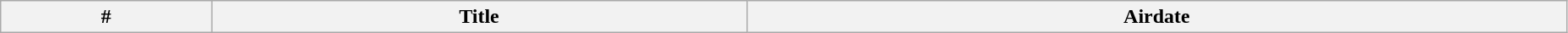<table class="wikitable plainrowheaders" style="width:98%;">
<tr>
<th>#</th>
<th>Title</th>
<th>Airdate<br>


</th>
</tr>
</table>
